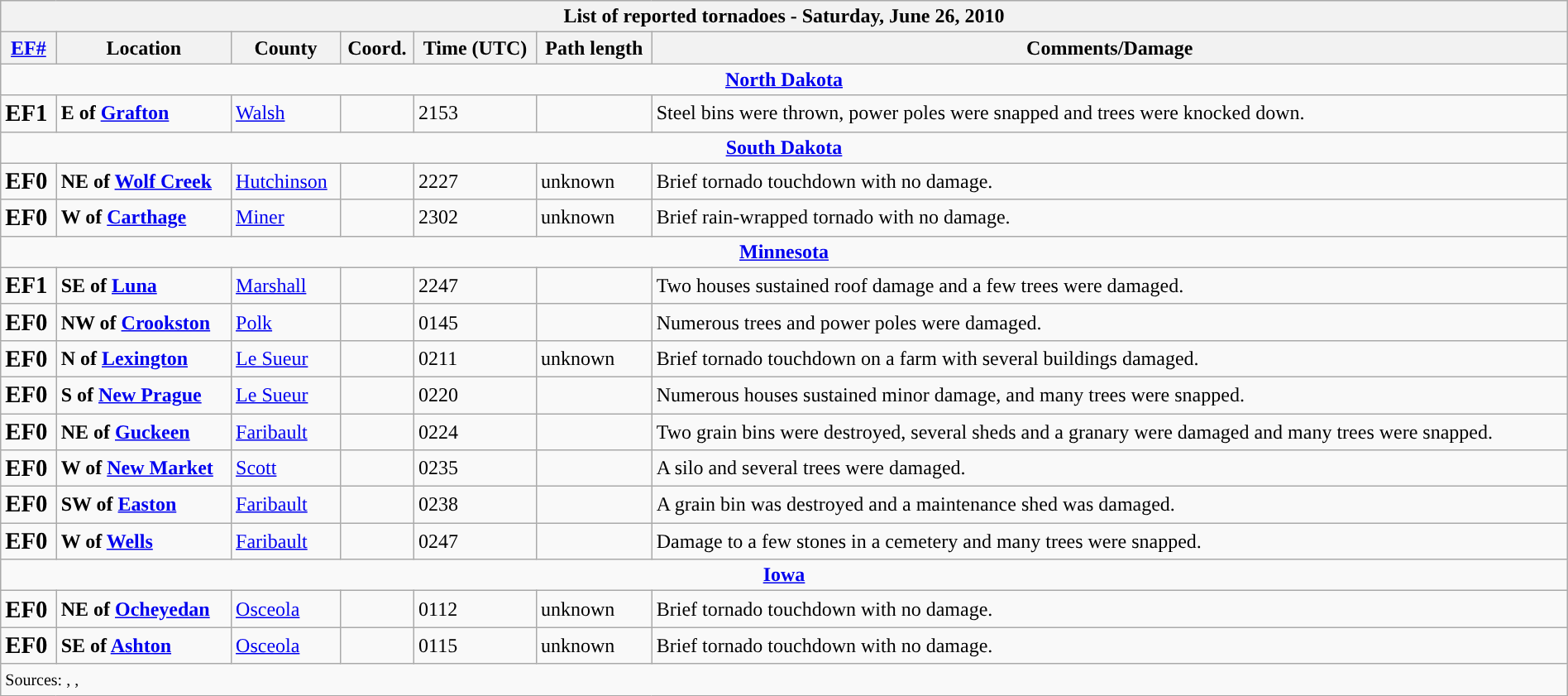<table class="wikitable collapsible" width="100%">
<tr>
<th colspan="7">List of reported tornadoes - Saturday, June 26, 2010</th>
</tr>
<tr>
<th><a href='#'>EF#</a></th>
<th>Location</th>
<th>County</th>
<th>Coord.</th>
<th>Time (UTC)</th>
<th>Path length</th>
<th>Comments/Damage</th>
</tr>
<tr>
<td colspan="7" align=center><strong><a href='#'>North Dakota</a></strong></td>
</tr>
<tr>
<td><big><strong>EF1</strong></big></td>
<td><strong>E of <a href='#'>Grafton</a></strong></td>
<td><a href='#'>Walsh</a></td>
<td></td>
<td>2153</td>
<td></td>
<td>Steel bins were thrown, power poles were snapped and trees were knocked down.</td>
</tr>
<tr>
<td colspan="7" align=center><strong><a href='#'>South Dakota</a></strong></td>
</tr>
<tr>
<td><big><strong>EF0</strong></big></td>
<td><strong>NE of <a href='#'>Wolf Creek</a></strong></td>
<td><a href='#'>Hutchinson</a></td>
<td></td>
<td>2227</td>
<td>unknown</td>
<td>Brief tornado touchdown with no damage.</td>
</tr>
<tr>
<td><big><strong>EF0</strong></big></td>
<td><strong>W of <a href='#'>Carthage</a></strong></td>
<td><a href='#'>Miner</a></td>
<td></td>
<td>2302</td>
<td>unknown</td>
<td>Brief rain-wrapped tornado with no damage.</td>
</tr>
<tr>
<td colspan="7" align=center><strong><a href='#'>Minnesota</a></strong></td>
</tr>
<tr>
<td><big><strong>EF1</strong></big></td>
<td><strong>SE of <a href='#'>Luna</a></strong></td>
<td><a href='#'>Marshall</a></td>
<td></td>
<td>2247</td>
<td></td>
<td>Two houses sustained roof damage and a few trees were damaged.</td>
</tr>
<tr>
<td><big><strong>EF0</strong></big></td>
<td><strong>NW of <a href='#'>Crookston</a></strong></td>
<td><a href='#'>Polk</a></td>
<td></td>
<td>0145</td>
<td></td>
<td>Numerous trees and power poles were damaged.</td>
</tr>
<tr>
<td><big><strong>EF0</strong></big></td>
<td><strong>N of <a href='#'>Lexington</a></strong></td>
<td><a href='#'>Le Sueur</a></td>
<td></td>
<td>0211</td>
<td>unknown</td>
<td>Brief tornado touchdown on a farm with several buildings damaged.</td>
</tr>
<tr>
<td><big><strong>EF0</strong></big></td>
<td><strong>S of <a href='#'>New Prague</a></strong></td>
<td><a href='#'>Le Sueur</a></td>
<td></td>
<td>0220</td>
<td></td>
<td>Numerous houses sustained minor damage, and many trees were snapped.</td>
</tr>
<tr>
<td><big><strong>EF0</strong></big></td>
<td><strong>NE of <a href='#'>Guckeen</a></strong></td>
<td><a href='#'>Faribault</a></td>
<td></td>
<td>0224</td>
<td></td>
<td>Two grain bins were destroyed, several sheds and a granary were damaged and many trees were snapped.</td>
</tr>
<tr>
<td><big><strong>EF0</strong></big></td>
<td><strong>W of <a href='#'>New Market</a></strong></td>
<td><a href='#'>Scott</a></td>
<td></td>
<td>0235</td>
<td></td>
<td>A silo and several trees were damaged.</td>
</tr>
<tr>
<td><big><strong>EF0</strong></big></td>
<td><strong>SW of <a href='#'>Easton</a></strong></td>
<td><a href='#'>Faribault</a></td>
<td></td>
<td>0238</td>
<td></td>
<td>A grain bin was destroyed and a maintenance shed was damaged.</td>
</tr>
<tr>
<td><big><strong>EF0</strong></big></td>
<td><strong>W of <a href='#'>Wells</a></strong></td>
<td><a href='#'>Faribault</a></td>
<td></td>
<td>0247</td>
<td></td>
<td>Damage to a few stones in a cemetery and many trees were snapped.</td>
</tr>
<tr>
<td colspan="7" align=center><strong><a href='#'>Iowa</a></strong></td>
</tr>
<tr>
<td><big><strong>EF0</strong></big></td>
<td><strong>NE of <a href='#'>Ocheyedan</a></strong></td>
<td><a href='#'>Osceola</a></td>
<td></td>
<td>0112</td>
<td>unknown</td>
<td>Brief tornado touchdown with no damage.</td>
</tr>
<tr>
<td><big><strong>EF0</strong></big></td>
<td><strong>SE of <a href='#'>Ashton</a></strong></td>
<td><a href='#'>Osceola</a></td>
<td></td>
<td>0115</td>
<td>unknown</td>
<td>Brief tornado touchdown with no damage.</td>
</tr>
<tr>
<td colspan="7"><small>Sources: , , </small></td>
</tr>
</table>
